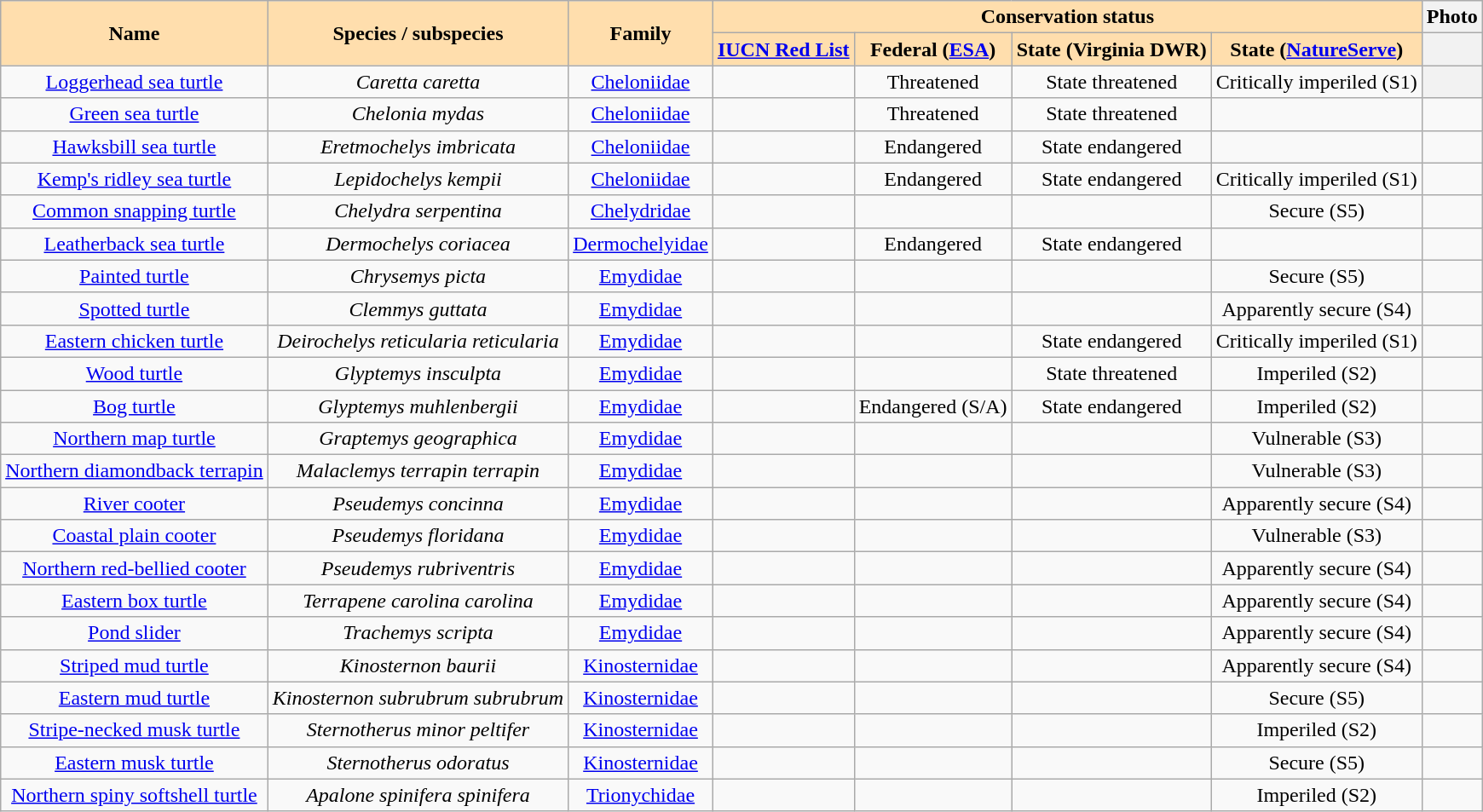<table class="wikitable" style="margin:1em auto; text-align:center;">
<tr>
<th rowspan="2" style="background:navajowhite">Name</th>
<th rowspan="2" style="background:navajowhite">Species / subspecies</th>
<th rowspan="2" style="background:navajowhite">Family</th>
<th colspan="4" style="background:navajowhite">Conservation status</th>
<th>Photo</th>
</tr>
<tr>
<th style="background:navajowhite"><a href='#'>IUCN Red List</a></th>
<th style="background:navajowhite">Federal (<a href='#'>ESA</a>)</th>
<th style="background:navajowhite">State (Virginia DWR)</th>
<th style="background:navajowhite">State (<a href='#'>NatureServe</a>)</th>
<th></th>
</tr>
<tr>
<td><a href='#'>Loggerhead sea turtle</a></td>
<td><em>Caretta caretta</em></td>
<td><a href='#'>Cheloniidae</a></td>
<td></td>
<td>Threatened</td>
<td>State threatened</td>
<td>Critically imperiled (S1)</td>
<th></th>
</tr>
<tr>
<td><a href='#'>Green sea turtle</a></td>
<td><em>Chelonia mydas</em></td>
<td><a href='#'>Cheloniidae</a></td>
<td></td>
<td>Threatened</td>
<td>State threatened</td>
<td></td>
<td></td>
</tr>
<tr>
<td><a href='#'>Hawksbill sea turtle</a></td>
<td><em>Eretmochelys imbricata</em></td>
<td><a href='#'>Cheloniidae</a></td>
<td></td>
<td>Endangered</td>
<td>State endangered</td>
<td></td>
<td></td>
</tr>
<tr>
<td><a href='#'>Kemp's ridley sea turtle</a></td>
<td><em>Lepidochelys kempii</em></td>
<td><a href='#'>Cheloniidae</a></td>
<td></td>
<td>Endangered</td>
<td>State endangered</td>
<td>Critically imperiled (S1)</td>
<td></td>
</tr>
<tr>
<td><a href='#'>Common snapping turtle</a></td>
<td><em>Chelydra serpentina</em></td>
<td><a href='#'>Chelydridae</a></td>
<td></td>
<td></td>
<td></td>
<td>Secure (S5)</td>
<td></td>
</tr>
<tr>
<td><a href='#'>Leatherback sea turtle</a></td>
<td><em>Dermochelys coriacea</em></td>
<td><a href='#'>Dermochelyidae</a></td>
<td></td>
<td>Endangered</td>
<td>State endangered</td>
<td></td>
<td></td>
</tr>
<tr>
<td><a href='#'>Painted turtle</a></td>
<td><em>Chrysemys picta</em></td>
<td><a href='#'>Emydidae</a></td>
<td></td>
<td></td>
<td></td>
<td>Secure (S5)</td>
<td></td>
</tr>
<tr>
<td><a href='#'>Spotted turtle</a></td>
<td><em>Clemmys guttata</em></td>
<td><a href='#'>Emydidae</a></td>
<td></td>
<td></td>
<td></td>
<td>Apparently secure (S4)</td>
<td></td>
</tr>
<tr>
<td><a href='#'>Eastern chicken turtle</a></td>
<td><em>Deirochelys reticularia reticularia</em></td>
<td><a href='#'>Emydidae</a></td>
<td></td>
<td></td>
<td>State endangered</td>
<td>Critically imperiled (S1)</td>
<td></td>
</tr>
<tr>
<td><a href='#'>Wood turtle</a></td>
<td><em>Glyptemys insculpta</em></td>
<td><a href='#'>Emydidae</a></td>
<td></td>
<td></td>
<td>State threatened</td>
<td>Imperiled (S2)</td>
<td></td>
</tr>
<tr>
<td><a href='#'>Bog turtle</a></td>
<td><em>Glyptemys muhlenbergii</em></td>
<td><a href='#'>Emydidae</a></td>
<td></td>
<td>Endangered (S/A)</td>
<td>State endangered</td>
<td>Imperiled (S2)</td>
<td></td>
</tr>
<tr>
<td><a href='#'>Northern map turtle</a></td>
<td><em>Graptemys geographica</em></td>
<td><a href='#'>Emydidae</a></td>
<td></td>
<td></td>
<td></td>
<td>Vulnerable (S3)</td>
<td></td>
</tr>
<tr>
<td><a href='#'>Northern diamondback terrapin</a></td>
<td><em>Malaclemys terrapin terrapin</em></td>
<td><a href='#'>Emydidae</a></td>
<td></td>
<td></td>
<td></td>
<td>Vulnerable (S3)</td>
<td></td>
</tr>
<tr>
<td><a href='#'>River cooter</a></td>
<td><em>Pseudemys concinna</em></td>
<td><a href='#'>Emydidae</a></td>
<td></td>
<td></td>
<td></td>
<td>Apparently secure (S4)</td>
<td></td>
</tr>
<tr>
<td><a href='#'>Coastal plain cooter</a></td>
<td><em>Pseudemys floridana</em></td>
<td><a href='#'>Emydidae</a></td>
<td></td>
<td></td>
<td></td>
<td>Vulnerable (S3)</td>
<td></td>
</tr>
<tr>
<td><a href='#'>Northern red-bellied cooter</a></td>
<td><em>Pseudemys rubriventris</em></td>
<td><a href='#'>Emydidae</a></td>
<td></td>
<td></td>
<td></td>
<td>Apparently secure (S4)</td>
<td></td>
</tr>
<tr>
<td><a href='#'>Eastern box turtle</a></td>
<td><em>Terrapene carolina carolina</em></td>
<td><a href='#'>Emydidae</a></td>
<td></td>
<td></td>
<td></td>
<td>Apparently secure (S4)</td>
<td></td>
</tr>
<tr>
<td><a href='#'>Pond slider</a></td>
<td><em>Trachemys scripta</em></td>
<td><a href='#'>Emydidae</a></td>
<td></td>
<td></td>
<td></td>
<td>Apparently secure (S4)</td>
<td></td>
</tr>
<tr>
<td><a href='#'>Striped mud turtle</a></td>
<td><em>Kinosternon baurii</em></td>
<td><a href='#'>Kinosternidae</a></td>
<td></td>
<td></td>
<td></td>
<td>Apparently secure (S4)</td>
<td></td>
</tr>
<tr>
<td><a href='#'>Eastern mud turtle</a></td>
<td><em>Kinosternon subrubrum subrubrum</em></td>
<td><a href='#'>Kinosternidae</a></td>
<td></td>
<td></td>
<td></td>
<td>Secure (S5)</td>
<td></td>
</tr>
<tr>
<td><a href='#'>Stripe-necked musk turtle</a></td>
<td><em>Sternotherus minor peltifer</em></td>
<td><a href='#'>Kinosternidae</a></td>
<td></td>
<td></td>
<td></td>
<td>Imperiled (S2)</td>
<td></td>
</tr>
<tr>
<td><a href='#'>Eastern musk turtle</a></td>
<td><em>Sternotherus odoratus</em></td>
<td><a href='#'>Kinosternidae</a></td>
<td></td>
<td></td>
<td></td>
<td>Secure (S5)</td>
<td></td>
</tr>
<tr>
<td><a href='#'>Northern spiny softshell turtle</a></td>
<td><em>Apalone spinifera spinifera</em></td>
<td><a href='#'>Trionychidae</a></td>
<td></td>
<td></td>
<td></td>
<td>Imperiled (S2)</td>
<td></td>
</tr>
</table>
